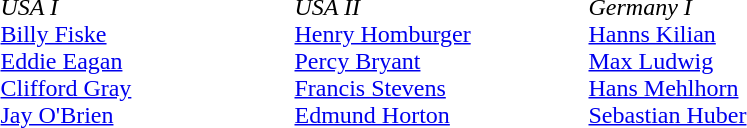<table>
<tr>
<td style="width:12em"><br><em>USA I</em><br><a href='#'>Billy Fiske</a><br><a href='#'>Eddie Eagan</a><br><a href='#'>Clifford Gray</a><br><a href='#'>Jay O'Brien</a></td>
<td style="width:12em"><br><em>USA II</em><br><a href='#'>Henry Homburger</a><br><a href='#'>Percy Bryant</a><br><a href='#'>Francis Stevens</a><br><a href='#'>Edmund Horton</a></td>
<td style="width:12em"><br><em>Germany I</em><br><a href='#'>Hanns Kilian</a><br><a href='#'>Max Ludwig</a><br><a href='#'>Hans Mehlhorn</a><br><a href='#'>Sebastian Huber</a></td>
</tr>
</table>
